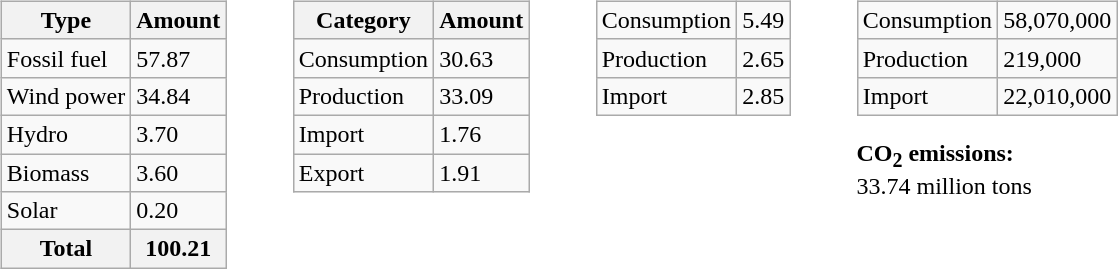<table>
<tr>
<td><br><table class=wikitable>
<tr>
<th>Type</th>
<th>Amount</th>
</tr>
<tr>
<td>Fossil fuel</td>
<td>57.87</td>
</tr>
<tr>
<td>Wind power</td>
<td>34.84</td>
</tr>
<tr>
<td>Hydro</td>
<td>3.70</td>
</tr>
<tr>
<td>Biomass</td>
<td>3.60</td>
</tr>
<tr>
<td>Solar</td>
<td>0.20</td>
</tr>
<tr>
<th>Total</th>
<th>100.21</th>
</tr>
</table>
</td>
<td width=15em>     </td>
<td valign=top><br><table class=wikitable>
<tr>
<th>Category</th>
<th>Amount</th>
</tr>
<tr>
<td>Consumption</td>
<td>30.63</td>
</tr>
<tr>
<td>Production</td>
<td>33.09</td>
</tr>
<tr>
<td>Import</td>
<td>1.76</td>
</tr>
<tr>
<td>Export</td>
<td>1.91</td>
</tr>
</table>
</td>
<td width=15em>     </td>
<td valign=top><br><table class=wikitable>
<tr>
<td>Consumption</td>
<td>5.49</td>
</tr>
<tr>
<td>Production</td>
<td>2.65</td>
</tr>
<tr>
<td>Import</td>
<td>2.85</td>
</tr>
</table>
</td>
<td width=15em>     </td>
<td valign=top><br><table class=wikitable>
<tr>
<td>Consumption</td>
<td>58,070,000</td>
</tr>
<tr>
<td>Production</td>
<td>219,000</td>
</tr>
<tr>
<td>Import</td>
<td>22,010,000</td>
</tr>
</table>
<strong>CO<sub>2</sub> emissions:</strong><br>33.74 million tons</td>
</tr>
</table>
